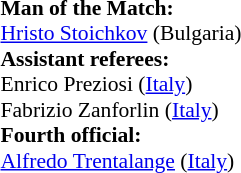<table style="width:100%; font-size:90%;">
<tr>
<td><br><strong>Man of the Match:</strong>
<br><a href='#'>Hristo Stoichkov</a> (Bulgaria)<br><strong>Assistant referees:</strong>
<br>Enrico Preziosi (<a href='#'>Italy</a>)
<br>Fabrizio Zanforlin (<a href='#'>Italy</a>)
<br><strong>Fourth official:</strong>
<br><a href='#'>Alfredo Trentalange</a> (<a href='#'>Italy</a>)</td>
</tr>
</table>
